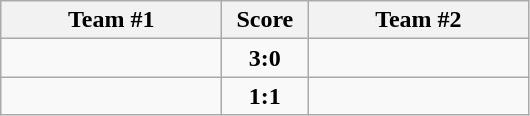<table class="wikitable" style="text-align:center;">
<tr>
<th width=140>Team #1</th>
<th width=50>Score</th>
<th width=140>Team #2</th>
</tr>
<tr>
<td style="text-align:right;"></td>
<td><strong>3:0</strong></td>
<td style="text-align:left;"></td>
</tr>
<tr>
<td style="text-align:right;"></td>
<td><strong>1:1</strong></td>
<td style="text-align:left;"></td>
</tr>
</table>
